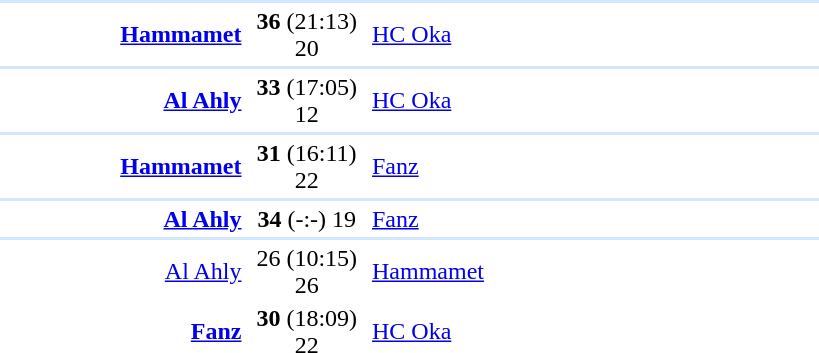<table style="text-align:center" width=550>
<tr>
<th width=30%></th>
<th width=15%></th>
<th width=30%></th>
</tr>
<tr align="left" bgcolor=#D0E7FF>
<td colspan=4></td>
</tr>
<tr>
<td align="right"><strong><a href='#'>Hammamet</a></strong> </td>
<td><strong>36</strong> (21:13) 20</td>
<td align=left> <a href='#'>HC Oka</a></td>
</tr>
<tr align="left" bgcolor=#D0E7FF>
<td colspan=4></td>
</tr>
<tr>
<td align="right"><strong><a href='#'>Al Ahly</a></strong> </td>
<td><strong>33</strong> (17:05) 12</td>
<td align=left> <a href='#'>HC Oka</a></td>
<td colspan=4></td>
</tr>
<tr align="left" bgcolor=#D0E7FF>
<td colspan=4></td>
</tr>
<tr>
<td align="right"><strong><a href='#'>Hammamet</a></strong> </td>
<td><strong>31</strong> (16:11) 22</td>
<td align=left> <a href='#'>Fanz</a></td>
</tr>
<tr align="left" bgcolor=#D0E7FF>
<td colspan=4></td>
</tr>
<tr>
<td align="right"><strong><a href='#'>Al Ahly</a></strong> </td>
<td><strong>34</strong> (-:-) 19</td>
<td align=left> <a href='#'>Fanz</a></td>
</tr>
<tr align="left" bgcolor=#D0E7FF>
<td colspan=4></td>
</tr>
<tr>
<td align="right"><a href='#'>Al Ahly</a> </td>
<td>26 (10:15) 26</td>
<td align=left> <a href='#'>Hammamet</a></td>
</tr>
<tr>
<td align="right"><strong><a href='#'>Fanz</a></strong> </td>
<td><strong>30</strong> (18:09) 22</td>
<td align=left> <a href='#'>HC Oka</a></td>
</tr>
</table>
